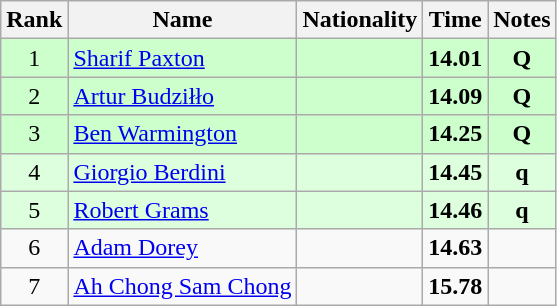<table class="wikitable sortable" style="text-align:center">
<tr>
<th>Rank</th>
<th>Name</th>
<th>Nationality</th>
<th>Time</th>
<th>Notes</th>
</tr>
<tr bgcolor=ccffcc>
<td>1</td>
<td align=left><a href='#'>Sharif Paxton</a></td>
<td align=left></td>
<td><strong>14.01</strong></td>
<td><strong>Q</strong></td>
</tr>
<tr bgcolor=ccffcc>
<td>2</td>
<td align=left><a href='#'>Artur Budziłło</a></td>
<td align=left></td>
<td><strong>14.09</strong></td>
<td><strong>Q</strong></td>
</tr>
<tr bgcolor=ccffcc>
<td>3</td>
<td align=left><a href='#'>Ben Warmington</a></td>
<td align=left></td>
<td><strong>14.25</strong></td>
<td><strong>Q</strong></td>
</tr>
<tr bgcolor=ddffdd>
<td>4</td>
<td align=left><a href='#'>Giorgio Berdini</a></td>
<td align=left></td>
<td><strong>14.45</strong></td>
<td><strong>q</strong></td>
</tr>
<tr bgcolor=ddffdd>
<td>5</td>
<td align=left><a href='#'>Robert Grams</a></td>
<td align=left></td>
<td><strong>14.46</strong></td>
<td><strong>q</strong></td>
</tr>
<tr>
<td>6</td>
<td align=left><a href='#'>Adam Dorey</a></td>
<td align=left></td>
<td><strong>14.63</strong></td>
<td></td>
</tr>
<tr>
<td>7</td>
<td align=left><a href='#'>Ah Chong Sam Chong</a></td>
<td align=left></td>
<td><strong>15.78</strong></td>
<td></td>
</tr>
</table>
